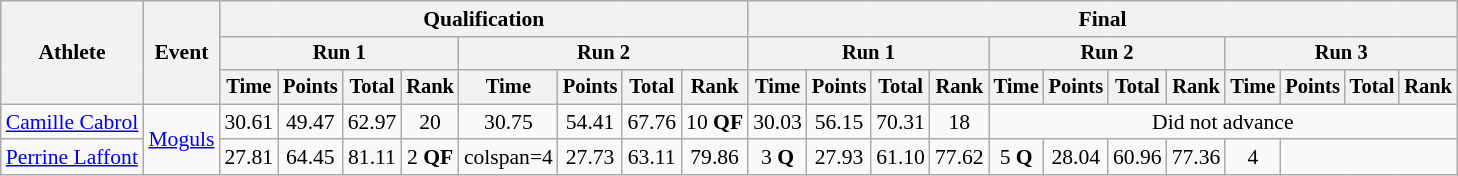<table class=wikitable style=font-size:90%;text-align:center>
<tr>
<th rowspan=3>Athlete</th>
<th rowspan=3>Event</th>
<th colspan=8>Qualification</th>
<th colspan=12>Final</th>
</tr>
<tr style=font-size:95%>
<th colspan=4>Run 1</th>
<th colspan=4>Run 2</th>
<th colspan=4>Run 1</th>
<th colspan=4>Run 2</th>
<th colspan=4>Run 3</th>
</tr>
<tr style=font-size:95%>
<th>Time</th>
<th>Points</th>
<th>Total</th>
<th>Rank</th>
<th>Time</th>
<th>Points</th>
<th>Total</th>
<th>Rank</th>
<th>Time</th>
<th>Points</th>
<th>Total</th>
<th>Rank</th>
<th>Time</th>
<th>Points</th>
<th>Total</th>
<th>Rank</th>
<th>Time</th>
<th>Points</th>
<th>Total</th>
<th>Rank</th>
</tr>
<tr>
<td align=left><a href='#'>Camille Cabrol</a></td>
<td align=left rowspan=2><a href='#'>Moguls</a></td>
<td>30.61</td>
<td>49.47</td>
<td>62.97</td>
<td>20</td>
<td>30.75</td>
<td>54.41</td>
<td>67.76</td>
<td>10 <strong>QF</strong></td>
<td>30.03</td>
<td>56.15</td>
<td>70.31</td>
<td>18</td>
<td colspan=8>Did not advance</td>
</tr>
<tr>
<td align=left><a href='#'>Perrine Laffont</a></td>
<td>27.81</td>
<td>64.45</td>
<td>81.11</td>
<td>2 <strong>QF</strong></td>
<td>colspan=4 </td>
<td>27.73</td>
<td>63.11</td>
<td>79.86</td>
<td>3 <strong>Q</strong></td>
<td>27.93</td>
<td>61.10</td>
<td>77.62</td>
<td>5 <strong>Q</strong></td>
<td>28.04</td>
<td>60.96</td>
<td>77.36</td>
<td>4</td>
</tr>
</table>
